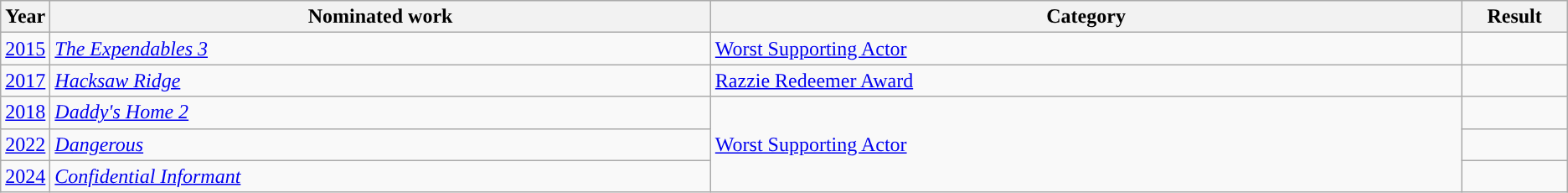<table class="wikitable">
<tr>
<th scope="col" style="width:1em;">Year</th>
<th scope="col" style="width:35em;">Nominated work</th>
<th scope="col" style="width:40em;">Category</th>
<th scope="col" style="width:5em;">Result</th>
</tr>
<tr>
<td><a href='#'>2015</a></td>
<td><em><a href='#'>The Expendables 3</a></em></td>
<td><a href='#'>Worst Supporting Actor</a></td>
<td></td>
</tr>
<tr>
<td><a href='#'>2017</a></td>
<td><em><a href='#'>Hacksaw Ridge</a></em></td>
<td><a href='#'>Razzie Redeemer Award</a></td>
<td></td>
</tr>
<tr>
<td><a href='#'>2018</a></td>
<td><em><a href='#'>Daddy's Home 2</a></em></td>
<td rowspan="3"><a href='#'>Worst Supporting Actor</a></td>
<td></td>
</tr>
<tr>
<td><a href='#'>2022</a></td>
<td><em><a href='#'>Dangerous</a></em></td>
<td></td>
</tr>
<tr>
<td><a href='#'>2024</a></td>
<td><em><a href='#'>Confidential Informant</a></em></td>
<td></td>
</tr>
</table>
